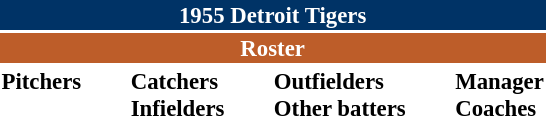<table class="toccolours" style="font-size: 95%;">
<tr>
<th colspan="10" style="background-color: #003366; color: white; text-align: center;">1955 Detroit Tigers</th>
</tr>
<tr>
<td colspan="10" style="background-color: #bd5d29; color: white; text-align: center;"><strong>Roster</strong></td>
</tr>
<tr>
<td valign="top"><strong>Pitchers</strong><br>
















</td>
<td width="25px"></td>
<td valign="top"><strong>Catchers</strong><br>


<strong>Infielders</strong>









</td>
<td width="25px"></td>
<td valign="top"><strong>Outfielders</strong><br>






<strong>Other batters</strong>

</td>
<td width="25px"></td>
<td valign="top"><strong>Manager</strong><br>
<strong>Coaches</strong>


</td>
</tr>
</table>
